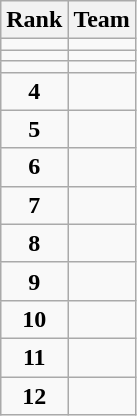<table class="wikitable" style="text-align: center;">
<tr>
<th>Rank</th>
<th>Team</th>
</tr>
<tr>
<td></td>
<td align="left"></td>
</tr>
<tr>
<td></td>
<td align="left"></td>
</tr>
<tr>
<td></td>
<td align="left"></td>
</tr>
<tr>
<td><strong>4</strong></td>
<td align="left"></td>
</tr>
<tr>
<td><strong>5</strong></td>
<td align="left"></td>
</tr>
<tr>
<td><strong>6</strong></td>
<td align="left"></td>
</tr>
<tr>
<td><strong>7</strong></td>
<td align="left"></td>
</tr>
<tr>
<td><strong>8</strong></td>
<td align="left"></td>
</tr>
<tr>
<td><strong>9</strong></td>
<td align="left"></td>
</tr>
<tr>
<td><strong>10</strong></td>
<td align="left"></td>
</tr>
<tr>
<td><strong>11</strong></td>
<td align="left"></td>
</tr>
<tr>
<td><strong>12</strong></td>
<td align="left"></td>
</tr>
</table>
